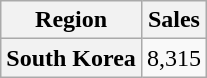<table class="wikitable plainrowheaders">
<tr>
<th scope="col">Region</th>
<th scope="col">Sales</th>
</tr>
<tr>
<th scope="row">South Korea</th>
<td>8,315</td>
</tr>
</table>
